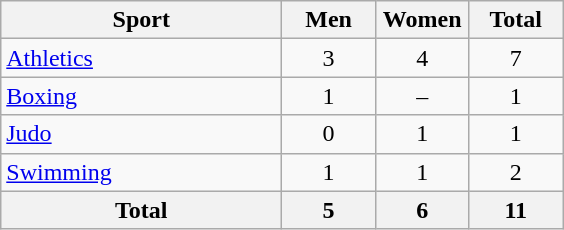<table class="wikitable sortable" style="text-align:center;">
<tr>
<th width=180>Sport</th>
<th width=55>Men</th>
<th width=55>Women</th>
<th width=55>Total</th>
</tr>
<tr>
<td align=left><a href='#'>Athletics</a></td>
<td>3</td>
<td>4</td>
<td>7</td>
</tr>
<tr>
<td align=left><a href='#'>Boxing</a></td>
<td>1</td>
<td>–</td>
<td>1</td>
</tr>
<tr>
<td align=left><a href='#'>Judo</a></td>
<td>0</td>
<td>1</td>
<td>1</td>
</tr>
<tr>
<td align=left><a href='#'>Swimming</a></td>
<td>1</td>
<td>1</td>
<td>2</td>
</tr>
<tr>
<th>Total</th>
<th>5</th>
<th>6</th>
<th>11</th>
</tr>
</table>
